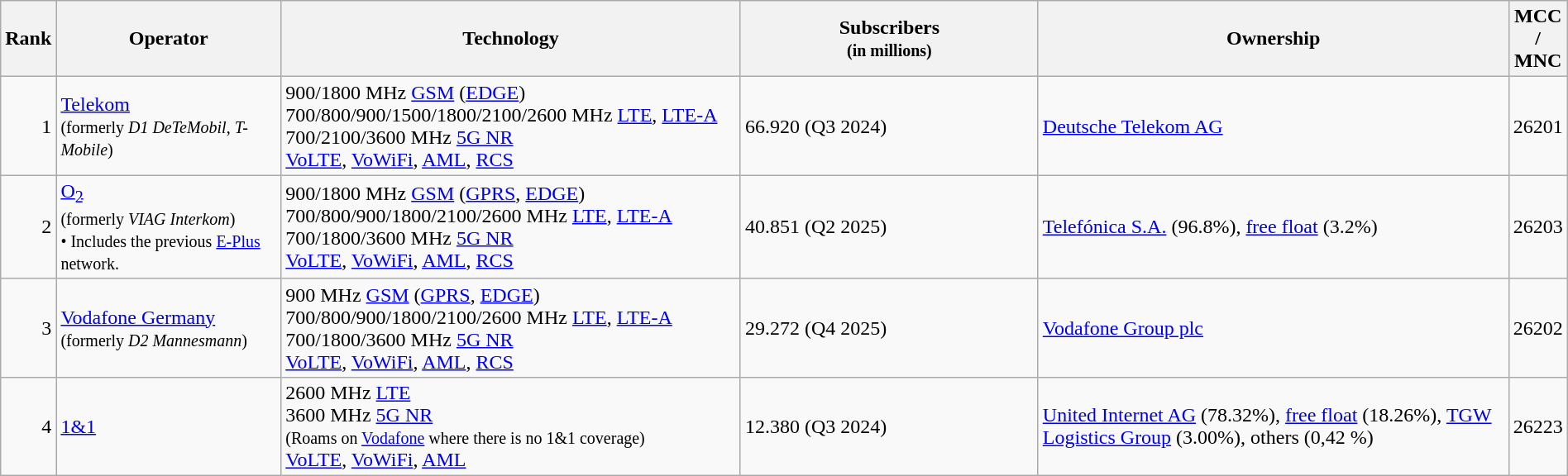<table class="wikitable" style="width:100%;">
<tr>
<th style="width:3%;">Rank</th>
<th style="width:15%;">Operator</th>
<th style="width:30%;">Technology</th>
<th style="width:20%;">Subscribers<br><small>(in millions)</small></th>
<th style="width:32%;">Ownership</th>
<th>MCC / MNC</th>
</tr>
<tr>
<td style="text-align:right;">1</td>
<td><a href='#'>Telekom</a> <br> <small>(formerly <em>D1 DeTeMobil</em>, <em>T-Mobile</em>)</small></td>
<td>900/1800 MHz <a href='#'>GSM</a> (<a href='#'>EDGE</a>)<br>700/800/900/1500/1800/2100/2600 MHz <a href='#'>LTE</a>, <a href='#'>LTE-A</a><br>700/2100/3600 MHz <a href='#'>5G NR</a><br><a href='#'>VoLTE</a>, <a href='#'>VoWiFi</a>, <a href='#'>AML</a>, <a href='#'>RCS</a></td>
<td>66.920 (Q3 2024)</td>
<td><a href='#'>Deutsche Telekom AG</a></td>
<td>26201</td>
</tr>
<tr>
<td style="text-align:right;">2</td>
<td><a href='#'>O<sub>2</sub></a> <br> <small>(formerly <em>VIAG Interkom</em>)</small> <br><small>• Includes the previous <a href='#'>E-Plus</a> network.</small></td>
<td>900/1800 MHz <a href='#'>GSM</a> (<a href='#'>GPRS</a>, <a href='#'>EDGE</a>) <br>700/800/900/1800/2100/2600 MHz <a href='#'>LTE</a>, <a href='#'>LTE-A</a><br>700/1800/3600 MHz <a href='#'>5G NR</a><br><a href='#'>VoLTE</a>, <a href='#'>VoWiFi</a>, <a href='#'>AML</a>, <a href='#'>RCS</a></td>
<td>40.851 (Q2 2025)</td>
<td><a href='#'>Telefónica S.A.</a> (96.8%), <a href='#'>free float</a> (3.2%)</td>
<td>26203</td>
</tr>
<tr>
<td style="text-align:right;">3</td>
<td><a href='#'>Vodafone Germany</a> <br> <small>(formerly <em>D2 Mannesmann</em>)</small></td>
<td>900 MHz <a href='#'>GSM</a> (<a href='#'>GPRS</a>, <a href='#'>EDGE</a>)<br>700/800/900/1800/2100/2600 MHz <a href='#'>LTE</a>, <a href='#'>LTE-A</a><br>700/1800/3600 MHz <a href='#'>5G NR</a><br><a href='#'>VoLTE</a>, <a href='#'>VoWiFi</a>, <a href='#'>AML</a>, <a href='#'>RCS</a></td>
<td>29.272 (Q4 2025)</td>
<td><a href='#'>Vodafone Group plc</a></td>
<td>26202</td>
</tr>
<tr>
<td style="text-align:right;">4</td>
<td><a href='#'>1&1</a></td>
<td>2600 MHz <a href='#'>LTE</a><br>3600 MHz <a href='#'>5G NR</a><br><small>(Roams on <a href='#'>Vodafone</a> where there is no 1&1 coverage)</small><br><a href='#'>VoLTE</a>, <a href='#'>VoWiFi</a>, <a href='#'>AML</a></td>
<td>12.380 (Q3 2024)</td>
<td><a href='#'>United Internet AG</a> (78.32%), <a href='#'>free float</a> (18.26%), <a href='#'>TGW Logistics Group</a> (3.00%), others (0,42 %)</td>
<td>26223</td>
</tr>
</table>
